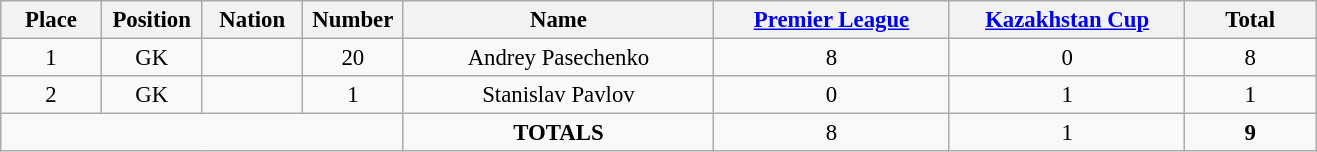<table class="wikitable" style="font-size: 95%; text-align: center;">
<tr>
<th width=60>Place</th>
<th width=60>Position</th>
<th width=60>Nation</th>
<th width=60>Number</th>
<th width=200>Name</th>
<th width=150><a href='#'>Premier League</a></th>
<th width=150><a href='#'>Kazakhstan Cup</a></th>
<th width=80>Total</th>
</tr>
<tr>
<td>1</td>
<td>GK</td>
<td></td>
<td>20</td>
<td>Andrey Pasechenko</td>
<td>8</td>
<td>0</td>
<td>8</td>
</tr>
<tr>
<td>2</td>
<td>GK</td>
<td></td>
<td>1</td>
<td>Stanislav Pavlov</td>
<td>0</td>
<td>1</td>
<td>1</td>
</tr>
<tr>
<td colspan="4"></td>
<td><strong>TOTALS</strong></td>
<td>8</td>
<td>1</td>
<td><strong>9</strong></td>
</tr>
</table>
